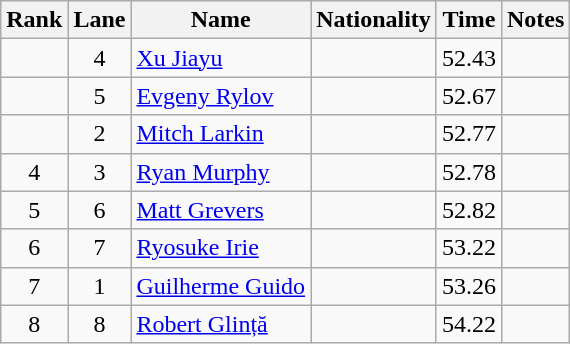<table class="wikitable sortable" style="text-align:center">
<tr>
<th>Rank</th>
<th>Lane</th>
<th>Name</th>
<th>Nationality</th>
<th>Time</th>
<th>Notes</th>
</tr>
<tr>
<td></td>
<td>4</td>
<td align=left><a href='#'>Xu Jiayu</a></td>
<td align=left></td>
<td>52.43</td>
<td></td>
</tr>
<tr>
<td></td>
<td>5</td>
<td align=left><a href='#'>Evgeny Rylov</a></td>
<td align=left></td>
<td>52.67</td>
<td></td>
</tr>
<tr>
<td></td>
<td>2</td>
<td align=left><a href='#'>Mitch Larkin</a></td>
<td align=left></td>
<td>52.77</td>
<td></td>
</tr>
<tr>
<td>4</td>
<td>3</td>
<td align=left><a href='#'>Ryan Murphy</a></td>
<td align=left></td>
<td>52.78</td>
<td></td>
</tr>
<tr>
<td>5</td>
<td>6</td>
<td align=left><a href='#'>Matt Grevers</a></td>
<td align=left></td>
<td>52.82</td>
<td></td>
</tr>
<tr>
<td>6</td>
<td>7</td>
<td align=left><a href='#'>Ryosuke Irie</a></td>
<td align=left></td>
<td>53.22</td>
<td></td>
</tr>
<tr>
<td>7</td>
<td>1</td>
<td align=left><a href='#'>Guilherme Guido</a></td>
<td align=left></td>
<td>53.26</td>
<td></td>
</tr>
<tr>
<td>8</td>
<td>8</td>
<td align=left><a href='#'>Robert Glință</a></td>
<td align=left></td>
<td>54.22</td>
<td></td>
</tr>
</table>
